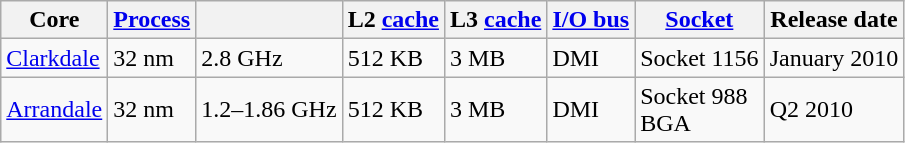<table class=wikitable>
<tr>
<th>Core</th>
<th><a href='#'>Process</a></th>
<th></th>
<th>L2 <a href='#'>cache</a></th>
<th>L3 <a href='#'>cache</a></th>
<th><a href='#'>I/O bus</a></th>
<th><a href='#'>Socket</a></th>
<th>Release date</th>
</tr>
<tr>
<td><a href='#'>Clarkdale</a></td>
<td>32 nm</td>
<td>2.8 GHz</td>
<td>512 KB</td>
<td>3 MB</td>
<td>DMI</td>
<td>Socket 1156</td>
<td>January 2010</td>
</tr>
<tr>
<td><a href='#'>Arrandale</a></td>
<td>32 nm</td>
<td>1.2–1.86 GHz</td>
<td>512 KB</td>
<td>3 MB</td>
<td>DMI</td>
<td>Socket 988<br>BGA</td>
<td>Q2 2010</td>
</tr>
</table>
